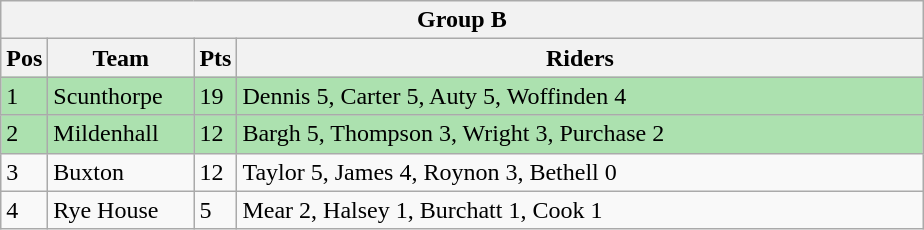<table class="wikitable">
<tr>
<th colspan="4">Group B</th>
</tr>
<tr>
<th width=20>Pos</th>
<th width=90>Team</th>
<th width=20>Pts</th>
<th width=450>Riders</th>
</tr>
<tr style="background:#ACE1AF;">
<td>1</td>
<td align=left>Scunthorpe</td>
<td>19</td>
<td>Dennis 5, Carter 5, Auty 5, Woffinden 4</td>
</tr>
<tr style="background:#ACE1AF;">
<td>2</td>
<td align=left>Mildenhall</td>
<td>12</td>
<td>Bargh 5, Thompson 3, Wright 3, Purchase 2</td>
</tr>
<tr>
<td>3</td>
<td align=left>Buxton</td>
<td>12</td>
<td>Taylor 5, James 4, Roynon 3, Bethell 0</td>
</tr>
<tr>
<td>4</td>
<td align=left>Rye House</td>
<td>5</td>
<td>Mear 2, Halsey 1, Burchatt 1, Cook 1</td>
</tr>
</table>
